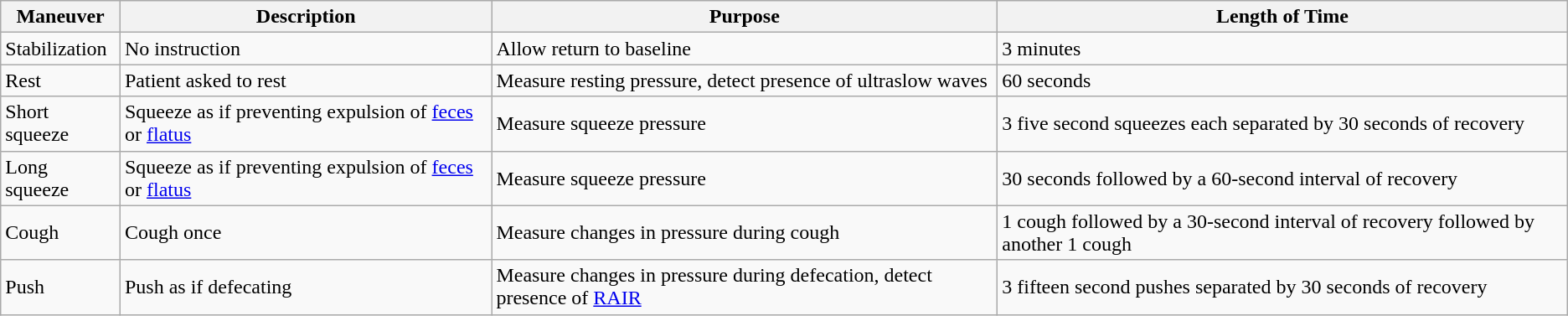<table class="wikitable">
<tr>
<th>Maneuver</th>
<th>Description</th>
<th>Purpose</th>
<th>Length of Time</th>
</tr>
<tr>
<td>Stabilization</td>
<td>No instruction</td>
<td>Allow return to baseline</td>
<td>3 minutes</td>
</tr>
<tr>
<td>Rest</td>
<td>Patient asked to rest</td>
<td>Measure resting pressure, detect presence of ultraslow waves</td>
<td>60 seconds</td>
</tr>
<tr>
<td>Short squeeze</td>
<td>Squeeze as if preventing expulsion of <a href='#'>feces</a> or <a href='#'>flatus</a></td>
<td>Measure squeeze pressure</td>
<td>3 five second squeezes each separated by 30 seconds of recovery</td>
</tr>
<tr>
<td>Long squeeze</td>
<td>Squeeze as if preventing expulsion of <a href='#'>feces</a> or <a href='#'>flatus</a></td>
<td>Measure squeeze pressure</td>
<td>30 seconds followed by a 60-second interval of recovery</td>
</tr>
<tr>
<td>Cough</td>
<td>Cough once</td>
<td>Measure changes in pressure during cough</td>
<td>1 cough followed by a 30-second interval of recovery followed by another 1 cough</td>
</tr>
<tr>
<td>Push</td>
<td>Push as if defecating</td>
<td>Measure changes in pressure during defecation, detect presence of <a href='#'>RAIR</a></td>
<td>3 fifteen second pushes separated by 30 seconds of recovery</td>
</tr>
</table>
